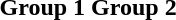<table>
<tr valign=top>
<th align="center">Group 1</th>
<th align="center">Group 2</th>
</tr>
<tr valign=top>
<td align="left"></td>
<td align="left"></td>
</tr>
</table>
